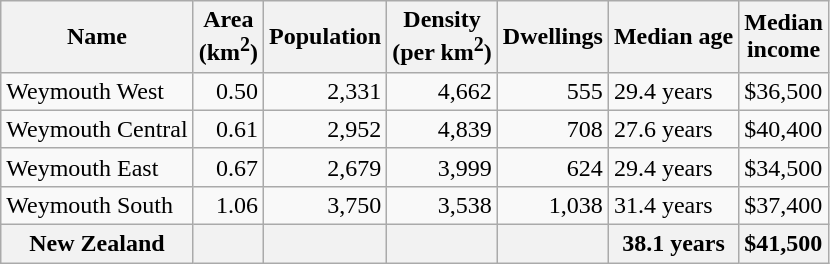<table class="wikitable">
<tr>
<th>Name</th>
<th>Area<br>(km<sup>2</sup>)</th>
<th>Population</th>
<th>Density<br>(per km<sup>2</sup>)</th>
<th>Dwellings</th>
<th>Median age</th>
<th>Median<br>income</th>
</tr>
<tr>
<td>Weymouth West</td>
<td style="text-align:right;">0.50</td>
<td style="text-align:right;">2,331</td>
<td style="text-align:right;">4,662</td>
<td style="text-align:right;">555</td>
<td>29.4 years</td>
<td>$36,500</td>
</tr>
<tr>
<td>Weymouth Central</td>
<td style="text-align:right;">0.61</td>
<td style="text-align:right;">2,952</td>
<td style="text-align:right;">4,839</td>
<td style="text-align:right;">708</td>
<td>27.6 years</td>
<td>$40,400</td>
</tr>
<tr>
<td>Weymouth East</td>
<td style="text-align:right;">0.67</td>
<td style="text-align:right;">2,679</td>
<td style="text-align:right;">3,999</td>
<td style="text-align:right;">624</td>
<td>29.4 years</td>
<td>$34,500</td>
</tr>
<tr>
<td>Weymouth South</td>
<td style="text-align:right;">1.06</td>
<td style="text-align:right;">3,750</td>
<td style="text-align:right;">3,538</td>
<td style="text-align:right;">1,038</td>
<td>31.4 years</td>
<td>$37,400</td>
</tr>
<tr>
<th>New Zealand</th>
<th></th>
<th></th>
<th></th>
<th></th>
<th>38.1 years</th>
<th style="text-align:left;">$41,500</th>
</tr>
</table>
